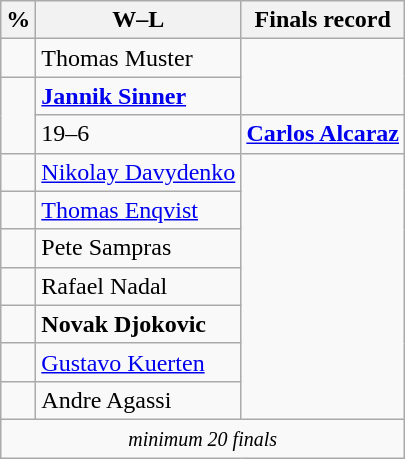<table class="wikitable" style="display: inline-table;">
<tr>
<th>%</th>
<th>W–L</th>
<th>Finals record</th>
</tr>
<tr>
<td></td>
<td> Thomas Muster</td>
</tr>
<tr>
<td rowspan="2"></td>
<td> <strong><a href='#'>Jannik Sinner</a></strong></td>
</tr>
<tr>
<td>19–6</td>
<td> <strong><a href='#'>Carlos Alcaraz</a></strong></td>
</tr>
<tr>
<td></td>
<td> <a href='#'>Nikolay Davydenko</a></td>
</tr>
<tr>
<td></td>
<td> <a href='#'>Thomas Enqvist</a></td>
</tr>
<tr>
<td></td>
<td> Pete Sampras</td>
</tr>
<tr>
<td></td>
<td> Rafael Nadal</td>
</tr>
<tr>
<td></td>
<td> <strong>Novak Djokovic</strong></td>
</tr>
<tr>
<td></td>
<td> <a href='#'>Gustavo Kuerten</a></td>
</tr>
<tr>
<td>  </td>
<td> Andre Agassi<br></td>
</tr>
<tr>
<td colspan="3" style="text-align: center;"><small><em>minimum 20 finals</em></small></td>
</tr>
</table>
